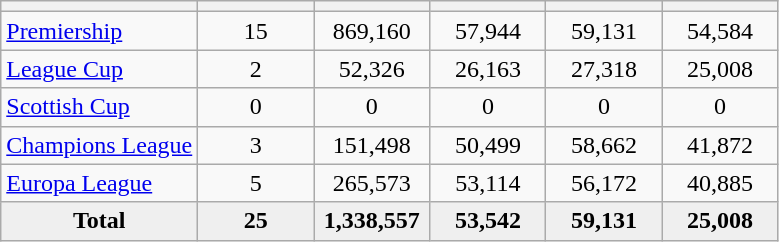<table class="wikitable sortable" style="text-align: center;">
<tr>
<th></th>
<th style="width:70px;"></th>
<th style="width:70px;"></th>
<th style="width:70px;"></th>
<th style="width:70px;"></th>
<th style="width:70px;"></th>
</tr>
<tr>
<td align=left><a href='#'>Premiership</a></td>
<td>15</td>
<td>869,160</td>
<td>57,944</td>
<td>59,131</td>
<td>54,584</td>
</tr>
<tr>
<td align=left><a href='#'>League Cup</a></td>
<td>2</td>
<td>52,326</td>
<td>26,163</td>
<td>27,318</td>
<td>25,008</td>
</tr>
<tr>
<td align=left><a href='#'>Scottish Cup</a></td>
<td>0</td>
<td>0</td>
<td>0</td>
<td>0</td>
<td>0</td>
</tr>
<tr>
<td align=left><a href='#'>Champions League</a></td>
<td>3</td>
<td>151,498</td>
<td>50,499</td>
<td>58,662</td>
<td>41,872</td>
</tr>
<tr>
<td align=left><a href='#'>Europa League</a></td>
<td>5</td>
<td>265,573</td>
<td>53,114</td>
<td>56,172</td>
<td>40,885</td>
</tr>
<tr bgcolor="#EFEFEF">
<td><strong>Total</strong></td>
<td><strong>25</strong></td>
<td><strong>1,338,557</strong></td>
<td><strong>53,542</strong></td>
<td><strong>59,131</strong></td>
<td><strong>25,008</strong></td>
</tr>
</table>
